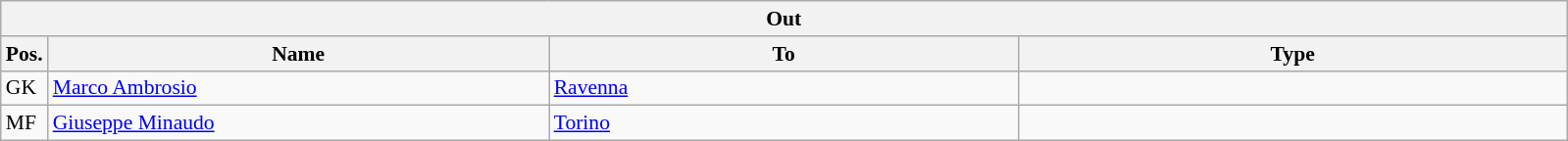<table class="wikitable" style="font-size:90%;">
<tr>
<th colspan="4">Out</th>
</tr>
<tr>
<th width=3%>Pos.</th>
<th width=32%>Name</th>
<th width=30%>To</th>
<th width=35%>Type</th>
</tr>
<tr>
<td>GK</td>
<td><a href='#'>Marco Ambrosio</a></td>
<td><a href='#'>Ravenna</a></td>
<td></td>
</tr>
<tr>
<td>MF</td>
<td><a href='#'>Giuseppe Minaudo</a></td>
<td><a href='#'>Torino</a></td>
<td></td>
</tr>
</table>
